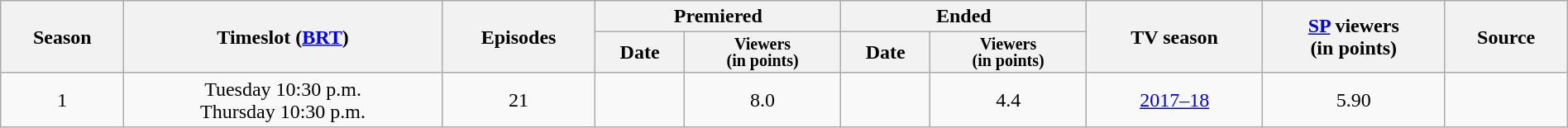<table class="wikitable" style="text-align:center; width:100%;">
<tr>
<th rowspan=2>Season</th>
<th rowspan=2>Timeslot (<a href='#'>BRT</a>)</th>
<th rowspan=2>Episodes</th>
<th colspan=2>Premiered</th>
<th colspan=2>Ended</th>
<th rowspan=2>TV season</th>
<th rowspan=2><a href='#'>SP</a> viewers<br>(in points)</th>
<th rowspan=2>Source</th>
</tr>
<tr>
<th>Date</th>
<th span style="width:10%; font-size:smaller; font-weight:bold; line-height:100%;">Viewers<br>(in points)</th>
<th>Date</th>
<th span style="width:10%; font-size:smaller; font-weight:bold; line-height:100%;">Viewers<br>(in points)</th>
</tr>
<tr>
<td>1</td>
<td>Tuesday 10:30 p.m.<br>Thursday 10:30 p.m.</td>
<td>21</td>
<td></td>
<td>8.0</td>
<td></td>
<td>4.4</td>
<td><a href='#'>2017–18</a></td>
<td>5.90</td>
<td><br></td>
</tr>
</table>
